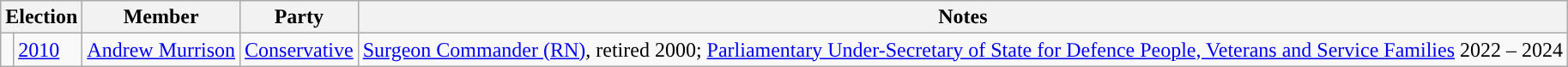<table class="wikitable">
<tr>
<th colspan="2">Election</th>
<th>Member</th>
<th>Party</th>
<th>Notes</th>
</tr>
<tr>
<td style="color:inherit;background-color: "></td>
<td><a href='#'>2010</a></td>
<td><a href='#'>Andrew Murrison</a></td>
<td><a href='#'>Conservative</a></td>
<td><a href='#'>Surgeon Commander (RN)</a>, retired 2000; <a href='#'>Parliamentary Under-Secretary of State for Defence People, Veterans and Service Families</a> 2022 – 2024</td>
</tr>
</table>
